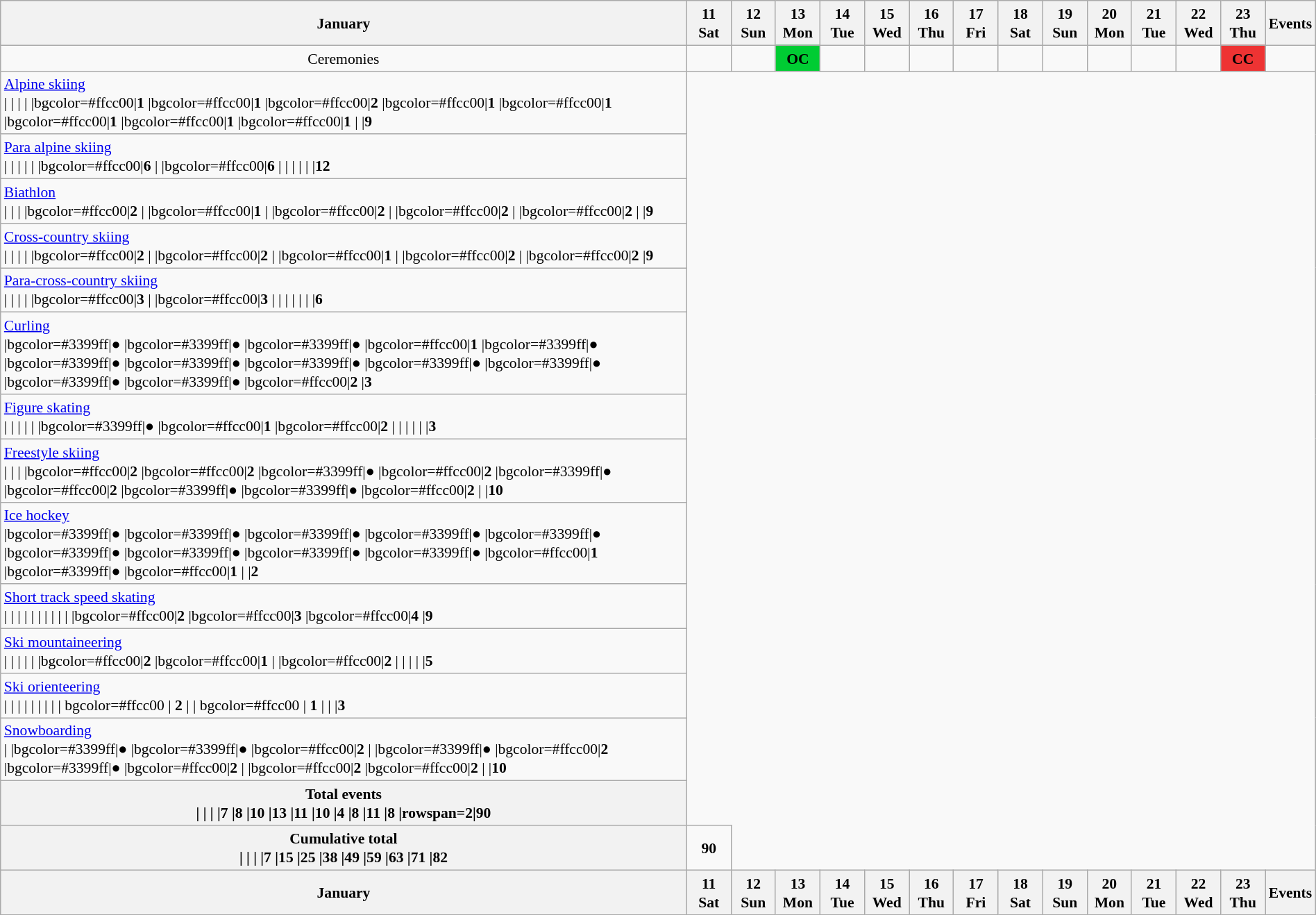<table class="wikitable" style="text-align:center; margin:0.5em auto; font-size:90%; line-height:1.25em">
<tr>
<th>January</th>
<th style="width:2.5em">11<br>Sat</th>
<th style="width:2.5em">12<br>Sun</th>
<th style="width:2.5em">13<br>Mon</th>
<th style="width:2.5em">14<br>Tue</th>
<th style="width:2.5em">15<br>Wed</th>
<th style="width:2.5em">16<br>Thu</th>
<th style="width:2.5em">17<br>Fri</th>
<th style="width:2.5em">18<br>Sat</th>
<th style="width:2.5em">19<br>Sun</th>
<th style="width:2.5em">20<br>Mon</th>
<th style="width:2.5em">21<br>Tue</th>
<th style="width:2.5em">22<br>Wed</th>
<th style="width:2.5em">23<br>Thu</th>
<th>Events</th>
</tr>
<tr>
<td>Ceremonies</td>
<td></td>
<td></td>
<td style="background:#00cc33; text-align:center"><strong>OC</strong></td>
<td></td>
<td></td>
<td></td>
<td></td>
<td></td>
<td></td>
<td></td>
<td></td>
<td></td>
<td style="background:#ee3333; text-align:center"><strong>CC</strong></td>
<td></td>
</tr>
<tr>
<td style="text-align:left"> <a href='#'>Alpine skiing</a><br>|
|
|
|
|bgcolor=#ffcc00|<strong>1</strong>
|bgcolor=#ffcc00|<strong>1</strong>
|bgcolor=#ffcc00|<strong>2</strong>
|bgcolor=#ffcc00|<strong>1</strong>
|bgcolor=#ffcc00|<strong>1</strong>
|bgcolor=#ffcc00|<strong>1</strong>
|bgcolor=#ffcc00|<strong>1</strong>
|bgcolor=#ffcc00|<strong>1</strong>
|
|<strong>9</strong></td>
</tr>
<tr>
<td style="text-align:left"> <a href='#'>Para alpine skiing</a><br>|
|
|
|
|
|bgcolor=#ffcc00|<strong>6</strong>
|
|bgcolor=#ffcc00|<strong>6</strong>
|
|
|
|
|
|<strong>12</strong></td>
</tr>
<tr>
<td style="text-align:left"> <a href='#'>Biathlon</a><br>|
|
|
|bgcolor=#ffcc00|<strong>2</strong>
|
|bgcolor=#ffcc00|<strong>1</strong>
|
|bgcolor=#ffcc00|<strong>2</strong>
|
|bgcolor=#ffcc00|<strong>2</strong>
|
|bgcolor=#ffcc00|<strong>2</strong>
|
|<strong>9</strong></td>
</tr>
<tr>
<td style="text-align:left"> <a href='#'>Cross-country skiing</a><br>|
|
|
|
|bgcolor=#ffcc00|<strong>2</strong>
|
|bgcolor=#ffcc00|<strong>2</strong>
|
|bgcolor=#ffcc00|<strong>1</strong>
|
|bgcolor=#ffcc00|<strong>2</strong>
|
|bgcolor=#ffcc00|<strong>2</strong>
|<strong>9</strong></td>
</tr>
<tr>
<td style="text-align:left"> <a href='#'>Para-cross-country skiing</a><br>|
|
|
|
|bgcolor=#ffcc00|<strong>3</strong>
|
|bgcolor=#ffcc00|<strong>3</strong>
|
|
|
|
|
|
|<strong>6</strong></td>
</tr>
<tr>
<td style="text-align:left"> <a href='#'>Curling</a><br>|bgcolor=#3399ff|●
|bgcolor=#3399ff|●
|bgcolor=#3399ff|●
|bgcolor=#ffcc00|<strong>1</strong>
|bgcolor=#3399ff|●
|bgcolor=#3399ff|●
|bgcolor=#3399ff|●
|bgcolor=#3399ff|●
|bgcolor=#3399ff|●
|bgcolor=#3399ff|●
|bgcolor=#3399ff|●
|bgcolor=#3399ff|●
|bgcolor=#ffcc00|<strong>2</strong>
|<strong>3</strong></td>
</tr>
<tr>
<td style="text-align:left"> <a href='#'>Figure skating</a><br>|
|
|
|
|
|bgcolor=#3399ff|●
|bgcolor=#ffcc00|<strong>1</strong>
|bgcolor=#ffcc00|<strong>2</strong>
| 
|
|
|
|
|<strong>3</strong></td>
</tr>
<tr>
<td style="text-align:left"> <a href='#'>Freestyle skiing</a><br>|
|
|
|bgcolor=#ffcc00|<strong>2</strong>
|bgcolor=#ffcc00|<strong>2</strong>
|bgcolor=#3399ff|●
|bgcolor=#ffcc00|<strong>2</strong>
|bgcolor=#3399ff|●
|bgcolor=#ffcc00|<strong>2</strong>
|bgcolor=#3399ff|●
|bgcolor=#3399ff|●
|bgcolor=#ffcc00|<strong>2</strong>
|
|<strong>10</strong></td>
</tr>
<tr>
<td style="text-align:left"> <a href='#'>Ice hockey</a><br>|bgcolor=#3399ff|●
|bgcolor=#3399ff|●
|bgcolor=#3399ff|●
|bgcolor=#3399ff|●
|bgcolor=#3399ff|●
|bgcolor=#3399ff|●
|bgcolor=#3399ff|●
|bgcolor=#3399ff|●
|bgcolor=#3399ff|●
|bgcolor=#ffcc00|<strong>1</strong>
|bgcolor=#3399ff|●
|bgcolor=#ffcc00|<strong>1</strong>
|
|<strong>2</strong></td>
</tr>
<tr>
<td style="text-align:left"> <a href='#'>Short track speed skating</a><br>|
|
|
|
|
|
|
|
|
|
|bgcolor=#ffcc00|<strong>2</strong>
|bgcolor=#ffcc00|<strong>3</strong>
|bgcolor=#ffcc00|<strong>4</strong>
|<strong>9</strong></td>
</tr>
<tr>
<td style="text-align:left"> <a href='#'>Ski mountaineering</a><br>|
|
|
|
|
|bgcolor=#ffcc00|<strong>2</strong>
|bgcolor=#ffcc00|<strong>1</strong>
|
|bgcolor=#ffcc00|<strong>2</strong>
|
|
|
|
|<strong>5</strong></td>
</tr>
<tr>
<td style="text-align:left"> <a href='#'>Ski orienteering</a><br>|
| 
| 
| 
|
| 
|
|
| bgcolor=#ffcc00 | <strong>2</strong>
| 
| bgcolor=#ffcc00 | <strong>1</strong>
| 
|
|<strong>3</strong></td>
</tr>
<tr>
<td style="text-align:left"> <a href='#'>Snowboarding</a><br>|
|bgcolor=#3399ff|●
|bgcolor=#3399ff|●
|bgcolor=#ffcc00|<strong>2</strong>
|
|bgcolor=#3399ff|●
|bgcolor=#ffcc00|<strong>2</strong>
|bgcolor=#3399ff|●
|bgcolor=#ffcc00|<strong>2</strong>
|
|bgcolor=#ffcc00|<strong>2</strong>
|bgcolor=#ffcc00|<strong>2</strong>
|
|<strong>10</strong></td>
</tr>
<tr>
<th>Total events<br>|
|
|
|<strong>7</strong>
|<strong>8</strong>
|<strong>10</strong>
|<strong>13</strong>
|<strong>11</strong>
|<strong>10</strong>
|<strong>4</strong>
|<strong>8</strong>
|<strong>11</strong>
|<strong>8</strong>
|rowspan=2|<strong>90</strong></th>
</tr>
<tr>
<th>Cumulative total<br>|
|
|
|<strong>7</strong>
|<strong>15</strong>
|<strong>25</strong>
|<strong>38</strong>
|<strong>49</strong>
|<strong>59</strong>
|<strong>63</strong>
|<strong>71</strong>
|<strong>82</strong>
</th>
<td><strong>90</strong><br></td>
</tr>
<tr>
<th>January</th>
<th style="width:2.5em">11<br>Sat</th>
<th style="width:2.5em">12<br>Sun</th>
<th style="width:2.5em">13<br>Mon</th>
<th style="width:2.5em">14<br>Tue</th>
<th style="width:2.5em">15<br>Wed</th>
<th style="width:2.5em">16<br>Thu</th>
<th style="width:2.5em">17<br>Fri</th>
<th style="width:2.5em">18<br>Sat</th>
<th style="width:2.5em">19<br>Sun</th>
<th style="width:2.5em">20<br>Mon</th>
<th style="width:2.5em">21<br>Tue</th>
<th style="width:2.5em">22<br>Wed</th>
<th style="width:2.5em">23<br>Thu</th>
<th>Events</th>
</tr>
</table>
